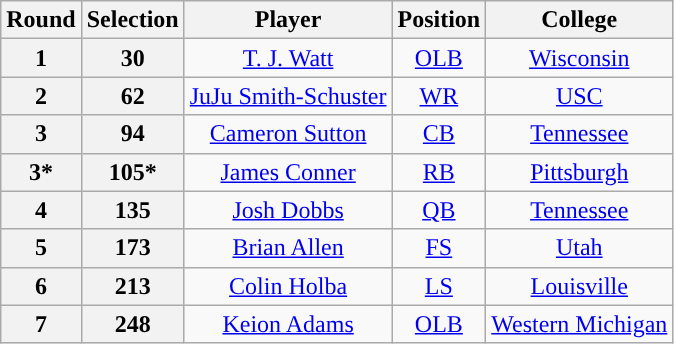<table class="wikitable" style="text-align:center">
<tr>
<th>Round</th>
<th>Selection</th>
<th>Player</th>
<th>Position</th>
<th>College</th>
</tr>
<tr>
<th>1</th>
<th>30</th>
<td><a href='#'>T. J. Watt</a></td>
<td><a href='#'>OLB</a></td>
<td><a href='#'>Wisconsin</a></td>
</tr>
<tr>
<th>2</th>
<th>62</th>
<td><a href='#'>JuJu Smith-Schuster</a></td>
<td><a href='#'>WR</a></td>
<td><a href='#'>USC</a></td>
</tr>
<tr>
<th>3</th>
<th>94</th>
<td><a href='#'>Cameron Sutton</a></td>
<td><a href='#'>CB</a></td>
<td><a href='#'>Tennessee</a></td>
</tr>
<tr>
<th>3*</th>
<th>105*</th>
<td><a href='#'>James Conner</a></td>
<td><a href='#'>RB</a></td>
<td><a href='#'>Pittsburgh</a></td>
</tr>
<tr>
<th>4</th>
<th>135</th>
<td><a href='#'>Josh Dobbs</a></td>
<td><a href='#'>QB</a></td>
<td><a href='#'>Tennessee</a></td>
</tr>
<tr>
<th>5</th>
<th>173</th>
<td><a href='#'>Brian Allen</a></td>
<td><a href='#'>FS</a></td>
<td><a href='#'>Utah</a></td>
</tr>
<tr>
<th>6</th>
<th>213</th>
<td><a href='#'>Colin Holba</a></td>
<td><a href='#'>LS</a></td>
<td><a href='#'>Louisville</a></td>
</tr>
<tr>
<th>7</th>
<th>248</th>
<td><a href='#'>Keion Adams</a></td>
<td><a href='#'>OLB</a></td>
<td><a href='#'>Western Michigan</a></td>
</tr>
</table>
